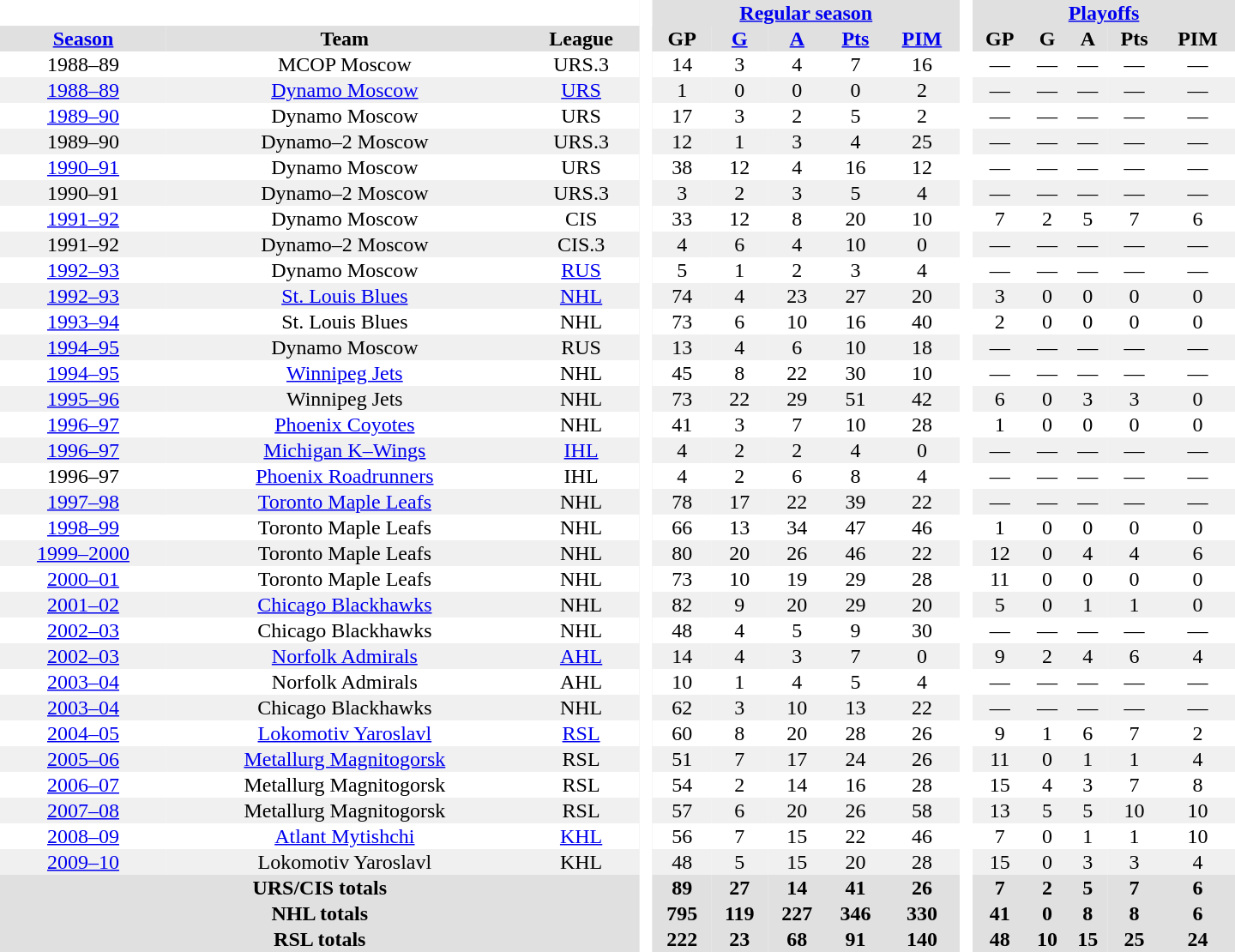<table border="0" cellpadding="1" cellspacing="0" style="text-align:center; width:60em;">
<tr style="background:#e0e0e0;">
<th colspan="3"  bgcolor="#ffffff"> </th>
<th rowspan="99" bgcolor="#ffffff"> </th>
<th colspan="5"><a href='#'>Regular season</a></th>
<th rowspan="99" bgcolor="#ffffff"> </th>
<th colspan="5"><a href='#'>Playoffs</a></th>
</tr>
<tr style="background:#e0e0e0;">
<th><a href='#'>Season</a></th>
<th>Team</th>
<th>League</th>
<th>GP</th>
<th><a href='#'>G</a></th>
<th><a href='#'>A</a></th>
<th><a href='#'>Pts</a></th>
<th><a href='#'>PIM</a></th>
<th>GP</th>
<th>G</th>
<th>A</th>
<th>Pts</th>
<th>PIM</th>
</tr>
<tr>
<td>1988–89</td>
<td>MCOP Moscow</td>
<td>URS.3</td>
<td>14</td>
<td>3</td>
<td>4</td>
<td>7</td>
<td>16</td>
<td>—</td>
<td>—</td>
<td>—</td>
<td>—</td>
<td>—</td>
</tr>
<tr style="background:#f0f0f0;">
<td><a href='#'>1988–89</a></td>
<td><a href='#'>Dynamo Moscow</a></td>
<td><a href='#'>URS</a></td>
<td>1</td>
<td>0</td>
<td>0</td>
<td>0</td>
<td>2</td>
<td>—</td>
<td>—</td>
<td>—</td>
<td>—</td>
<td>—</td>
</tr>
<tr>
<td><a href='#'>1989–90</a></td>
<td>Dynamo Moscow</td>
<td>URS</td>
<td>17</td>
<td>3</td>
<td>2</td>
<td>5</td>
<td>2</td>
<td>—</td>
<td>—</td>
<td>—</td>
<td>—</td>
<td>—</td>
</tr>
<tr style="background:#f0f0f0;">
<td>1989–90</td>
<td>Dynamo–2 Moscow</td>
<td>URS.3</td>
<td>12</td>
<td>1</td>
<td>3</td>
<td>4</td>
<td>25</td>
<td>—</td>
<td>—</td>
<td>—</td>
<td>—</td>
<td>—</td>
</tr>
<tr>
<td><a href='#'>1990–91</a></td>
<td>Dynamo Moscow</td>
<td>URS</td>
<td>38</td>
<td>12</td>
<td>4</td>
<td>16</td>
<td>12</td>
<td>—</td>
<td>—</td>
<td>—</td>
<td>—</td>
<td>—</td>
</tr>
<tr style="background:#f0f0f0;">
<td>1990–91</td>
<td>Dynamo–2 Moscow</td>
<td>URS.3</td>
<td>3</td>
<td>2</td>
<td>3</td>
<td>5</td>
<td>4</td>
<td>—</td>
<td>—</td>
<td>—</td>
<td>—</td>
<td>—</td>
</tr>
<tr>
<td><a href='#'>1991–92</a></td>
<td>Dynamo Moscow</td>
<td>CIS</td>
<td>33</td>
<td>12</td>
<td>8</td>
<td>20</td>
<td>10</td>
<td>7</td>
<td>2</td>
<td>5</td>
<td>7</td>
<td>6</td>
</tr>
<tr style="background:#f0f0f0;">
<td>1991–92</td>
<td>Dynamo–2 Moscow</td>
<td>CIS.3</td>
<td>4</td>
<td>6</td>
<td>4</td>
<td>10</td>
<td>0</td>
<td>—</td>
<td>—</td>
<td>—</td>
<td>—</td>
<td>—</td>
</tr>
<tr>
<td><a href='#'>1992–93</a></td>
<td>Dynamo Moscow</td>
<td><a href='#'>RUS</a></td>
<td>5</td>
<td>1</td>
<td>2</td>
<td>3</td>
<td>4</td>
<td>—</td>
<td>—</td>
<td>—</td>
<td>—</td>
<td>—</td>
</tr>
<tr style="background:#f0f0f0;">
<td><a href='#'>1992–93</a></td>
<td><a href='#'>St. Louis Blues</a></td>
<td><a href='#'>NHL</a></td>
<td>74</td>
<td>4</td>
<td>23</td>
<td>27</td>
<td>20</td>
<td>3</td>
<td>0</td>
<td>0</td>
<td>0</td>
<td>0</td>
</tr>
<tr>
<td><a href='#'>1993–94</a></td>
<td>St. Louis Blues</td>
<td>NHL</td>
<td>73</td>
<td>6</td>
<td>10</td>
<td>16</td>
<td>40</td>
<td>2</td>
<td>0</td>
<td>0</td>
<td>0</td>
<td>0</td>
</tr>
<tr style="background:#f0f0f0;">
<td><a href='#'>1994–95</a></td>
<td>Dynamo Moscow</td>
<td>RUS</td>
<td>13</td>
<td>4</td>
<td>6</td>
<td>10</td>
<td>18</td>
<td>—</td>
<td>—</td>
<td>—</td>
<td>—</td>
<td>—</td>
</tr>
<tr>
<td><a href='#'>1994–95</a></td>
<td><a href='#'>Winnipeg Jets</a></td>
<td>NHL</td>
<td>45</td>
<td>8</td>
<td>22</td>
<td>30</td>
<td>10</td>
<td>—</td>
<td>—</td>
<td>—</td>
<td>—</td>
<td>—</td>
</tr>
<tr style="background:#f0f0f0;">
<td><a href='#'>1995–96</a></td>
<td>Winnipeg Jets</td>
<td>NHL</td>
<td>73</td>
<td>22</td>
<td>29</td>
<td>51</td>
<td>42</td>
<td>6</td>
<td>0</td>
<td>3</td>
<td>3</td>
<td>0</td>
</tr>
<tr>
<td><a href='#'>1996–97</a></td>
<td><a href='#'>Phoenix Coyotes</a></td>
<td>NHL</td>
<td>41</td>
<td>3</td>
<td>7</td>
<td>10</td>
<td>28</td>
<td>1</td>
<td>0</td>
<td>0</td>
<td>0</td>
<td>0</td>
</tr>
<tr style="background:#f0f0f0;">
<td><a href='#'>1996–97</a></td>
<td><a href='#'>Michigan K–Wings</a></td>
<td><a href='#'>IHL</a></td>
<td>4</td>
<td>2</td>
<td>2</td>
<td>4</td>
<td>0</td>
<td>—</td>
<td>—</td>
<td>—</td>
<td>—</td>
<td>—</td>
</tr>
<tr>
<td>1996–97</td>
<td><a href='#'>Phoenix Roadrunners</a></td>
<td>IHL</td>
<td>4</td>
<td>2</td>
<td>6</td>
<td>8</td>
<td>4</td>
<td>—</td>
<td>—</td>
<td>—</td>
<td>—</td>
<td>—</td>
</tr>
<tr style="background:#f0f0f0;">
<td><a href='#'>1997–98</a></td>
<td><a href='#'>Toronto Maple Leafs</a></td>
<td>NHL</td>
<td>78</td>
<td>17</td>
<td>22</td>
<td>39</td>
<td>22</td>
<td>—</td>
<td>—</td>
<td>—</td>
<td>—</td>
<td>—</td>
</tr>
<tr>
<td><a href='#'>1998–99</a></td>
<td>Toronto Maple Leafs</td>
<td>NHL</td>
<td>66</td>
<td>13</td>
<td>34</td>
<td>47</td>
<td>46</td>
<td>1</td>
<td>0</td>
<td>0</td>
<td>0</td>
<td>0</td>
</tr>
<tr style="background:#f0f0f0;">
<td><a href='#'>1999–2000</a></td>
<td>Toronto Maple Leafs</td>
<td>NHL</td>
<td>80</td>
<td>20</td>
<td>26</td>
<td>46</td>
<td>22</td>
<td>12</td>
<td>0</td>
<td>4</td>
<td>4</td>
<td>6</td>
</tr>
<tr>
<td><a href='#'>2000–01</a></td>
<td>Toronto Maple Leafs</td>
<td>NHL</td>
<td>73</td>
<td>10</td>
<td>19</td>
<td>29</td>
<td>28</td>
<td>11</td>
<td>0</td>
<td>0</td>
<td>0</td>
<td>0</td>
</tr>
<tr style="background:#f0f0f0;">
<td><a href='#'>2001–02</a></td>
<td><a href='#'>Chicago Blackhawks</a></td>
<td>NHL</td>
<td>82</td>
<td>9</td>
<td>20</td>
<td>29</td>
<td>20</td>
<td>5</td>
<td>0</td>
<td>1</td>
<td>1</td>
<td>0</td>
</tr>
<tr>
<td><a href='#'>2002–03</a></td>
<td>Chicago Blackhawks</td>
<td>NHL</td>
<td>48</td>
<td>4</td>
<td>5</td>
<td>9</td>
<td>30</td>
<td>—</td>
<td>—</td>
<td>—</td>
<td>—</td>
<td>—</td>
</tr>
<tr style="background:#f0f0f0;">
<td><a href='#'>2002–03</a></td>
<td><a href='#'>Norfolk Admirals</a></td>
<td><a href='#'>AHL</a></td>
<td>14</td>
<td>4</td>
<td>3</td>
<td>7</td>
<td>0</td>
<td>9</td>
<td>2</td>
<td>4</td>
<td>6</td>
<td>4</td>
</tr>
<tr>
<td><a href='#'>2003–04</a></td>
<td>Norfolk Admirals</td>
<td>AHL</td>
<td>10</td>
<td>1</td>
<td>4</td>
<td>5</td>
<td>4</td>
<td>—</td>
<td>—</td>
<td>—</td>
<td>—</td>
<td>—</td>
</tr>
<tr style="background:#f0f0f0;">
<td><a href='#'>2003–04</a></td>
<td>Chicago Blackhawks</td>
<td>NHL</td>
<td>62</td>
<td>3</td>
<td>10</td>
<td>13</td>
<td>22</td>
<td>—</td>
<td>—</td>
<td>—</td>
<td>—</td>
<td>—</td>
</tr>
<tr>
<td><a href='#'>2004–05</a></td>
<td><a href='#'>Lokomotiv Yaroslavl</a></td>
<td><a href='#'>RSL</a></td>
<td>60</td>
<td>8</td>
<td>20</td>
<td>28</td>
<td>26</td>
<td>9</td>
<td>1</td>
<td>6</td>
<td>7</td>
<td>2</td>
</tr>
<tr style="background:#f0f0f0;">
<td><a href='#'>2005–06</a></td>
<td><a href='#'>Metallurg Magnitogorsk</a></td>
<td>RSL</td>
<td>51</td>
<td>7</td>
<td>17</td>
<td>24</td>
<td>26</td>
<td>11</td>
<td>0</td>
<td>1</td>
<td>1</td>
<td>4</td>
</tr>
<tr>
<td><a href='#'>2006–07</a></td>
<td>Metallurg Magnitogorsk</td>
<td>RSL</td>
<td>54</td>
<td>2</td>
<td>14</td>
<td>16</td>
<td>28</td>
<td>15</td>
<td>4</td>
<td>3</td>
<td>7</td>
<td>8</td>
</tr>
<tr style="background:#f0f0f0;">
<td><a href='#'>2007–08</a></td>
<td>Metallurg Magnitogorsk</td>
<td>RSL</td>
<td>57</td>
<td>6</td>
<td>20</td>
<td>26</td>
<td>58</td>
<td>13</td>
<td>5</td>
<td>5</td>
<td>10</td>
<td>10</td>
</tr>
<tr>
<td><a href='#'>2008–09</a></td>
<td><a href='#'>Atlant Mytishchi</a></td>
<td><a href='#'>KHL</a></td>
<td>56</td>
<td>7</td>
<td>15</td>
<td>22</td>
<td>46</td>
<td>7</td>
<td>0</td>
<td>1</td>
<td>1</td>
<td>10</td>
</tr>
<tr style="background:#f0f0f0;">
<td><a href='#'>2009–10</a></td>
<td>Lokomotiv Yaroslavl</td>
<td>KHL</td>
<td>48</td>
<td>5</td>
<td>15</td>
<td>20</td>
<td>28</td>
<td>15</td>
<td>0</td>
<td>3</td>
<td>3</td>
<td>4</td>
</tr>
<tr style="background:#e0e0e0;">
<th colspan="3">URS/CIS totals</th>
<th>89</th>
<th>27</th>
<th>14</th>
<th>41</th>
<th>26</th>
<th>7</th>
<th>2</th>
<th>5</th>
<th>7</th>
<th>6</th>
</tr>
<tr style="background:#e0e0e0;">
<th colspan="3">NHL totals</th>
<th>795</th>
<th>119</th>
<th>227</th>
<th>346</th>
<th>330</th>
<th>41</th>
<th>0</th>
<th>8</th>
<th>8</th>
<th>6</th>
</tr>
<tr style="background:#e0e0e0;">
<th colspan="3">RSL totals</th>
<th>222</th>
<th>23</th>
<th>68</th>
<th>91</th>
<th>140</th>
<th>48</th>
<th>10</th>
<th>15</th>
<th>25</th>
<th>24</th>
</tr>
</table>
